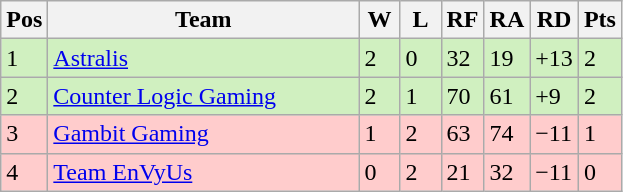<table class="wikitable">
<tr>
<th width="20px">Pos</th>
<th width="200px">Team</th>
<th width="20px">W</th>
<th width="20px">L</th>
<th width="20px">RF</th>
<th width="20px">RA</th>
<th width="20px">RD</th>
<th width="20px">Pts</th>
</tr>
<tr style="background: #D0F0C0;">
<td>1</td>
<td><a href='#'>Astralis</a></td>
<td>2</td>
<td>0</td>
<td>32</td>
<td>19</td>
<td>+13</td>
<td>2</td>
</tr>
<tr style="background: #D0F0C0;">
<td>2</td>
<td><a href='#'>Counter Logic Gaming</a></td>
<td>2</td>
<td>1</td>
<td>70</td>
<td>61</td>
<td>+9</td>
<td>2</td>
</tr>
<tr style="background: #FFCCCC;">
<td>3</td>
<td><a href='#'>Gambit Gaming</a></td>
<td>1</td>
<td>2</td>
<td>63</td>
<td>74</td>
<td>−11</td>
<td>1</td>
</tr>
<tr style="background: #FFCCCC;">
<td>4</td>
<td><a href='#'>Team EnVyUs</a></td>
<td>0</td>
<td>2</td>
<td>21</td>
<td>32</td>
<td>−11</td>
<td>0</td>
</tr>
</table>
